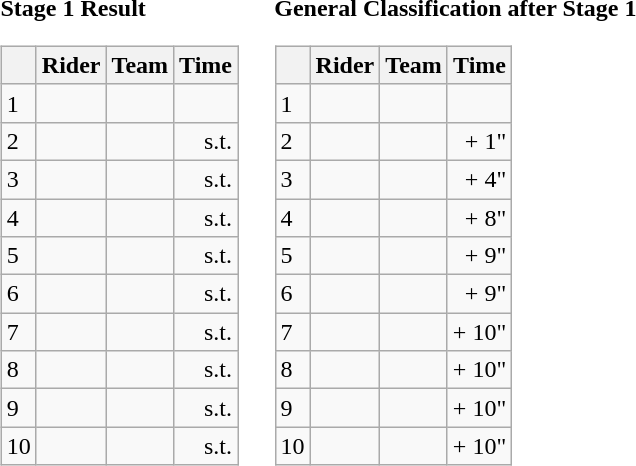<table>
<tr>
<td><strong>Stage 1 Result</strong><br><table class="wikitable">
<tr>
<th></th>
<th>Rider</th>
<th>Team</th>
<th>Time</th>
</tr>
<tr>
<td>1</td>
<td></td>
<td></td>
<td align="right"></td>
</tr>
<tr>
<td>2</td>
<td></td>
<td></td>
<td align="right">s.t.</td>
</tr>
<tr>
<td>3</td>
<td></td>
<td></td>
<td align="right">s.t.</td>
</tr>
<tr>
<td>4</td>
<td></td>
<td></td>
<td align="right">s.t.</td>
</tr>
<tr>
<td>5</td>
<td></td>
<td></td>
<td align="right">s.t.</td>
</tr>
<tr>
<td>6</td>
<td></td>
<td></td>
<td align="right">s.t.</td>
</tr>
<tr>
<td>7</td>
<td></td>
<td></td>
<td align="right">s.t.</td>
</tr>
<tr>
<td>8</td>
<td></td>
<td></td>
<td align="right">s.t.</td>
</tr>
<tr>
<td>9</td>
<td></td>
<td></td>
<td align="right">s.t.</td>
</tr>
<tr>
<td>10</td>
<td></td>
<td></td>
<td align="right">s.t.</td>
</tr>
</table>
</td>
<td></td>
<td><strong>General Classification after Stage 1</strong><br><table class="wikitable">
<tr>
<th></th>
<th>Rider</th>
<th>Team</th>
<th>Time</th>
</tr>
<tr>
<td>1</td>
<td> </td>
<td></td>
<td align="right"></td>
</tr>
<tr>
<td>2</td>
<td></td>
<td></td>
<td align="right">+ 1"</td>
</tr>
<tr>
<td>3</td>
<td></td>
<td></td>
<td align="right">+ 4"</td>
</tr>
<tr>
<td>4</td>
<td></td>
<td></td>
<td align="right">+ 8"</td>
</tr>
<tr>
<td>5</td>
<td></td>
<td></td>
<td align="right">+ 9"</td>
</tr>
<tr>
<td>6</td>
<td></td>
<td></td>
<td align="right">+ 9"</td>
</tr>
<tr>
<td>7</td>
<td></td>
<td></td>
<td align="right">+ 10"</td>
</tr>
<tr>
<td>8</td>
<td></td>
<td></td>
<td align="right">+ 10"</td>
</tr>
<tr>
<td>9</td>
<td></td>
<td></td>
<td align="right">+ 10"</td>
</tr>
<tr>
<td>10</td>
<td></td>
<td></td>
<td align="right">+ 10"</td>
</tr>
</table>
</td>
</tr>
</table>
